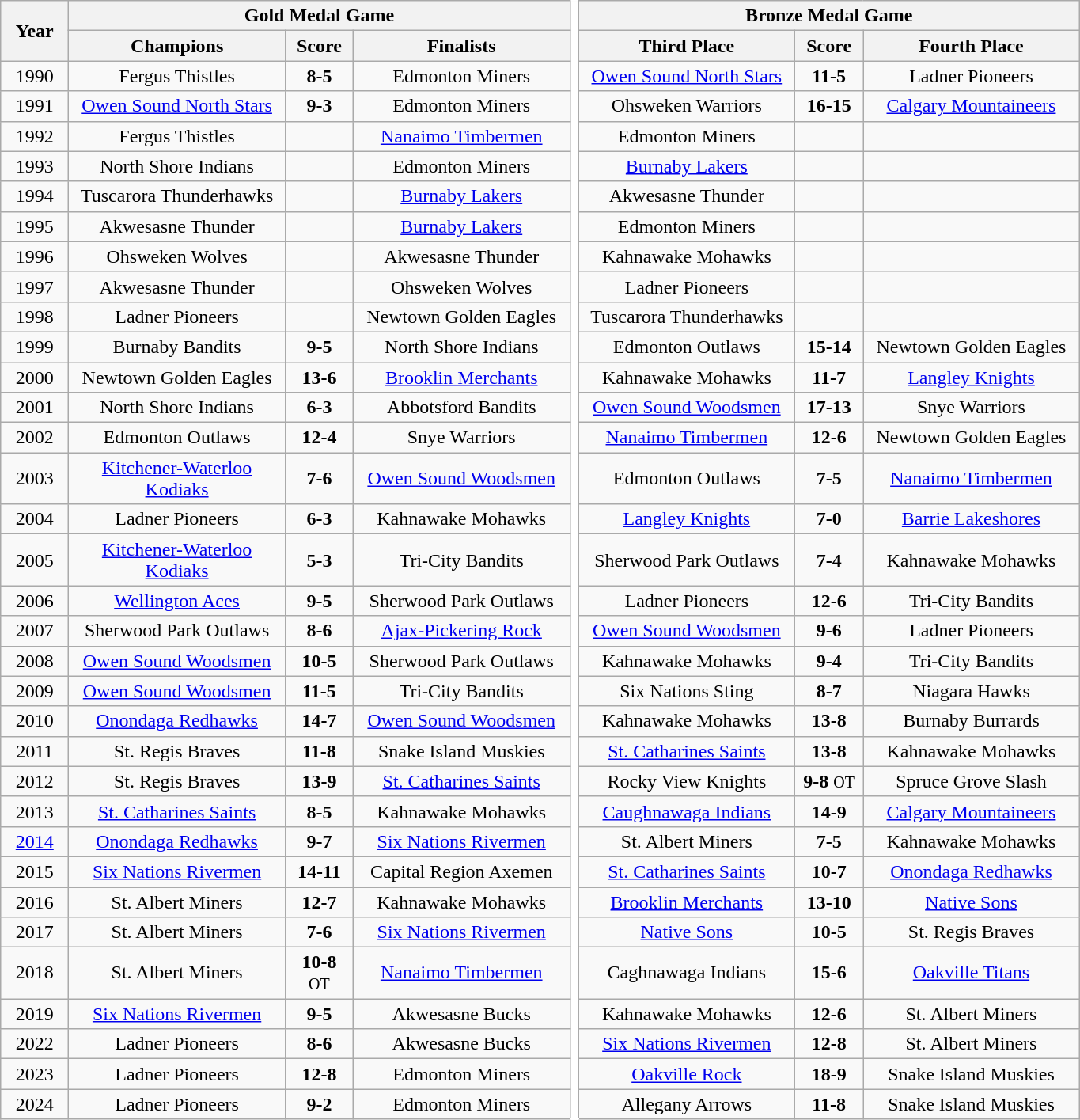<table class="wikitable"  style="text-align:center;">
<tr>
<th rowspan="2" style="width: 50px;">Year</th>
<th colspan="3">Gold Medal Game</th>
<th rowspan="102" style="background:#fff; border-color:#fff #aaa"></th>
<th colspan="3">Bronze Medal Game</th>
</tr>
<tr>
<th style="width: 175px">Champions</th>
<th style="width: 50px">Score</th>
<th style="width: 175px">Finalists</th>
<th style="width: 175px">Third Place</th>
<th style="width: 50px">Score</th>
<th style="width: 175px">Fourth Place</th>
</tr>
<tr align="center">
<td>1990<br></td>
<td>Fergus Thistles<br></td>
<td><strong>8-5</strong></td>
<td>Edmonton Miners<br></td>
<td><a href='#'>Owen Sound North Stars</a><br></td>
<td><strong>11-5</strong></td>
<td>Ladner Pioneers<br></td>
</tr>
<tr>
<td>1991</td>
<td><a href='#'>Owen Sound North Stars</a><br></td>
<td><strong>9-3</strong></td>
<td>Edmonton Miners<br></td>
<td>Ohsweken Warriors<br></td>
<td><strong>16-15</strong></td>
<td><a href='#'>Calgary Mountaineers</a><br></td>
</tr>
<tr>
<td>1992</td>
<td>Fergus Thistles<br></td>
<td></td>
<td><a href='#'>Nanaimo Timbermen</a><br></td>
<td>Edmonton Miners<br></td>
<td></td>
<td></td>
</tr>
<tr>
<td>1993</td>
<td>North Shore Indians<br></td>
<td></td>
<td>Edmonton Miners<br></td>
<td><a href='#'>Burnaby Lakers</a><br></td>
<td></td>
<td></td>
</tr>
<tr>
<td>1994<br></td>
<td>Tuscarora Thunderhawks<br></td>
<td></td>
<td><a href='#'>Burnaby Lakers</a><br></td>
<td>Akwesasne Thunder<br></td>
<td></td>
<td></td>
</tr>
<tr>
<td>1995<br></td>
<td>Akwesasne Thunder<br></td>
<td></td>
<td><a href='#'>Burnaby Lakers</a><br></td>
<td>Edmonton Miners<br></td>
<td></td>
<td></td>
</tr>
<tr>
<td>1996<br></td>
<td>Ohsweken Wolves<br></td>
<td></td>
<td>Akwesasne Thunder<br></td>
<td>Kahnawake Mohawks<br></td>
<td></td>
<td></td>
</tr>
<tr>
<td>1997<br></td>
<td>Akwesasne Thunder<br></td>
<td></td>
<td>Ohsweken Wolves<br></td>
<td>Ladner Pioneers<br></td>
<td></td>
<td></td>
</tr>
<tr>
<td>1998<br></td>
<td>Ladner Pioneers<br></td>
<td></td>
<td>Newtown Golden Eagles<br></td>
<td>Tuscarora Thunderhawks<br></td>
<td></td>
<td></td>
</tr>
<tr>
<td>1999<br></td>
<td>Burnaby Bandits<br></td>
<td><strong>9-5</strong></td>
<td>North Shore Indians<br></td>
<td>Edmonton Outlaws<br></td>
<td><strong>15-14</strong></td>
<td>Newtown Golden Eagles<br></td>
</tr>
<tr>
<td>2000<br></td>
<td>Newtown Golden Eagles<br></td>
<td><strong>13-6</strong></td>
<td><a href='#'>Brooklin Merchants</a><br></td>
<td>Kahnawake Mohawks<br></td>
<td><strong>11-7</strong></td>
<td><a href='#'>Langley Knights</a><br></td>
</tr>
<tr>
<td>2001<br></td>
<td>North Shore Indians<br></td>
<td><strong>6-3</strong></td>
<td>Abbotsford Bandits<br></td>
<td><a href='#'>Owen Sound Woodsmen</a><br></td>
<td><strong>17-13</strong></td>
<td>Snye Warriors<br></td>
</tr>
<tr>
<td>2002<br></td>
<td>Edmonton Outlaws<br></td>
<td><strong>12-4</strong></td>
<td>Snye Warriors<br></td>
<td><a href='#'>Nanaimo Timbermen</a><br></td>
<td><strong>12-6</strong></td>
<td>Newtown Golden Eagles<br></td>
</tr>
<tr>
<td>2003<br></td>
<td><a href='#'>Kitchener-Waterloo Kodiaks</a><br></td>
<td><strong>7-6</strong></td>
<td><a href='#'>Owen Sound Woodsmen</a><br></td>
<td>Edmonton Outlaws<br></td>
<td><strong>7-5</strong></td>
<td><a href='#'>Nanaimo Timbermen</a><br></td>
</tr>
<tr>
<td>2004<br></td>
<td>Ladner Pioneers<br></td>
<td><strong>6-3</strong></td>
<td>Kahnawake Mohawks<br></td>
<td><a href='#'>Langley Knights</a><br></td>
<td><strong>7-0</strong></td>
<td><a href='#'>Barrie Lakeshores</a><br></td>
</tr>
<tr>
<td>2005<br></td>
<td><a href='#'>Kitchener-Waterloo Kodiaks</a><br></td>
<td><strong>5-3</strong></td>
<td>Tri-City Bandits<br></td>
<td>Sherwood Park Outlaws<br></td>
<td><strong>7-4</strong></td>
<td>Kahnawake Mohawks<br></td>
</tr>
<tr>
<td>2006<br></td>
<td><a href='#'>Wellington Aces</a><br></td>
<td><strong>9-5</strong></td>
<td>Sherwood Park Outlaws<br></td>
<td>Ladner Pioneers<br></td>
<td><strong>12-6</strong></td>
<td>Tri-City Bandits<br></td>
</tr>
<tr>
<td>2007<br></td>
<td>Sherwood Park Outlaws<br></td>
<td><strong>8-6</strong></td>
<td><a href='#'>Ajax-Pickering Rock</a><br></td>
<td><a href='#'>Owen Sound Woodsmen</a><br></td>
<td><strong>9-6</strong></td>
<td>Ladner Pioneers<br></td>
</tr>
<tr>
<td>2008<br></td>
<td><a href='#'>Owen Sound Woodsmen</a><br></td>
<td><strong>10-5</strong></td>
<td>Sherwood Park Outlaws<br></td>
<td>Kahnawake Mohawks<br></td>
<td><strong>9-4</strong></td>
<td>Tri-City Bandits<br></td>
</tr>
<tr>
<td>2009<br></td>
<td><a href='#'>Owen Sound Woodsmen</a><br></td>
<td><strong>11-5</strong></td>
<td>Tri-City Bandits<br></td>
<td>Six Nations Sting<br></td>
<td><strong>8-7</strong></td>
<td>Niagara Hawks<br></td>
</tr>
<tr>
<td>2010<br></td>
<td><a href='#'>Onondaga Redhawks</a><br></td>
<td><strong>14-7</strong></td>
<td><a href='#'>Owen Sound Woodsmen</a><br></td>
<td>Kahnawake Mohawks<br></td>
<td><strong>13-8</strong></td>
<td>Burnaby Burrards<br></td>
</tr>
<tr>
<td>2011<br></td>
<td>St. Regis Braves<br></td>
<td><strong>11-8</strong></td>
<td>Snake Island Muskies<br></td>
<td><a href='#'>St. Catharines Saints</a><br></td>
<td><strong>13-8</strong></td>
<td>Kahnawake Mohawks<br></td>
</tr>
<tr>
<td>2012<br></td>
<td>St. Regis Braves<br></td>
<td><strong>13-9</strong></td>
<td><a href='#'>St. Catharines Saints</a><br></td>
<td>Rocky View Knights<br></td>
<td><strong>9-8</strong> <small>OT</small></td>
<td>Spruce Grove Slash<br></td>
</tr>
<tr>
<td>2013<br></td>
<td><a href='#'>St. Catharines Saints</a><br></td>
<td><strong>8-5</strong></td>
<td>Kahnawake Mohawks<br></td>
<td><a href='#'>Caughnawaga Indians</a><br></td>
<td><strong>14-9</strong></td>
<td><a href='#'>Calgary Mountaineers</a><br></td>
</tr>
<tr>
<td><a href='#'>2014</a><br></td>
<td><a href='#'>Onondaga Redhawks</a><br></td>
<td><strong>9-7</strong></td>
<td><a href='#'>Six Nations Rivermen</a><br></td>
<td>St. Albert Miners<br></td>
<td><strong>7-5</strong></td>
<td>Kahnawake Mohawks<br></td>
</tr>
<tr>
<td>2015<br></td>
<td><a href='#'>Six Nations Rivermen</a><br></td>
<td><strong>14-11</strong></td>
<td>Capital Region Axemen<br></td>
<td><a href='#'>St. Catharines Saints</a><br></td>
<td><strong>10-7</strong></td>
<td><a href='#'>Onondaga Redhawks</a><br></td>
</tr>
<tr>
<td>2016<br></td>
<td>St. Albert Miners<br></td>
<td><strong>12-7</strong></td>
<td>Kahnawake Mohawks<br></td>
<td><a href='#'>Brooklin Merchants</a><br></td>
<td><strong>13-10</strong></td>
<td><a href='#'>Native Sons</a><br></td>
</tr>
<tr>
<td>2017<br></td>
<td>St. Albert Miners<br></td>
<td><strong>7-6</strong></td>
<td><a href='#'>Six Nations Rivermen</a><br></td>
<td><a href='#'>Native Sons</a><br></td>
<td><strong>10-5</strong></td>
<td>St. Regis Braves<br></td>
</tr>
<tr>
<td>2018<br></td>
<td>St. Albert Miners<br></td>
<td><strong>10-8</strong> <small>OT</small></td>
<td><a href='#'>Nanaimo Timbermen</a><br></td>
<td>Caghnawaga Indians<br></td>
<td><strong>15-6</strong></td>
<td><a href='#'>Oakville Titans</a><br></td>
</tr>
<tr>
<td>2019<br></td>
<td><a href='#'>Six Nations Rivermen</a><br></td>
<td><strong>9-5</strong></td>
<td>Akwesasne Bucks<br></td>
<td>Kahnawake Mohawks<br></td>
<td><strong>12-6</strong></td>
<td>St. Albert Miners<br></td>
</tr>
<tr>
<td>2022<br></td>
<td>Ladner Pioneers<br></td>
<td><strong>8-6</strong></td>
<td>Akwesasne Bucks<br></td>
<td><a href='#'>Six Nations Rivermen</a><br></td>
<td><strong>12-8</strong></td>
<td>St. Albert Miners<br></td>
</tr>
<tr>
<td>2023<br></td>
<td>Ladner Pioneers<br></td>
<td><strong>12-8</strong></td>
<td>Edmonton Miners<br></td>
<td><a href='#'>Oakville Rock</a><br></td>
<td><strong>18-9</strong></td>
<td>Snake Island Muskies<br></td>
</tr>
<tr>
<td>2024<br></td>
<td>Ladner Pioneers<br></td>
<td><strong>9-2</strong></td>
<td>Edmonton Miners<br></td>
<td>Allegany Arrows<br></td>
<td><strong>11-8</strong></td>
<td>Snake Island Muskies<br></td>
</tr>
</table>
